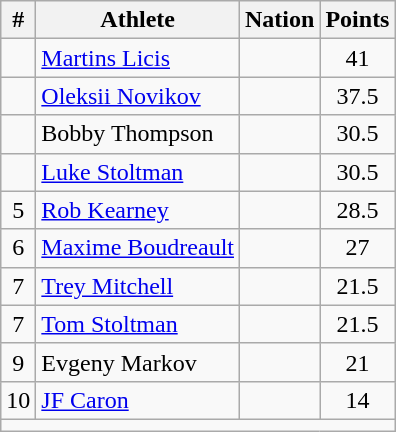<table class="wikitable" style="text-align:center">
<tr>
<th scope="col" style="width: 10px;">#</th>
<th scope="col">Athlete</th>
<th scope="col">Nation</th>
<th scope="col" style="width: 10px;">Points</th>
</tr>
<tr>
<td></td>
<td align=left><a href='#'>Martins Licis</a></td>
<td align=left></td>
<td>41</td>
</tr>
<tr>
<td></td>
<td align=left><a href='#'>Oleksii Novikov</a></td>
<td align=left></td>
<td>37.5</td>
</tr>
<tr>
<td></td>
<td align=left>Bobby Thompson</td>
<td align=left></td>
<td>30.5</td>
</tr>
<tr>
<td></td>
<td align=left><a href='#'>Luke Stoltman</a></td>
<td align=left></td>
<td>30.5</td>
</tr>
<tr>
<td>5</td>
<td align=left><a href='#'>Rob Kearney</a></td>
<td align=left></td>
<td>28.5</td>
</tr>
<tr>
<td>6</td>
<td align=left><a href='#'>Maxime Boudreault</a></td>
<td align=left></td>
<td>27</td>
</tr>
<tr>
<td>7</td>
<td align=left><a href='#'>Trey Mitchell</a></td>
<td align=left></td>
<td>21.5</td>
</tr>
<tr>
<td>7</td>
<td align=left><a href='#'>Tom Stoltman</a></td>
<td align=left></td>
<td>21.5</td>
</tr>
<tr>
<td>9</td>
<td align=left>Evgeny Markov</td>
<td align=left></td>
<td>21</td>
</tr>
<tr>
<td>10</td>
<td align=left><a href='#'>JF Caron</a></td>
<td align=left></td>
<td>14</td>
</tr>
<tr class="sortbottom">
<td colspan="4"></td>
</tr>
</table>
